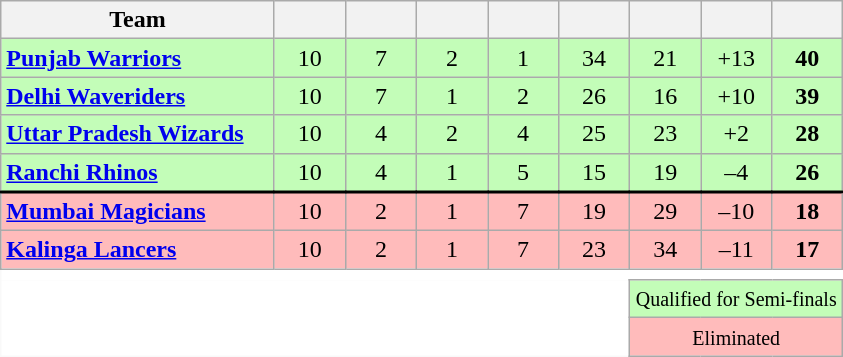<table class=wikitable style="text-align:center; border:none">
<tr>
<th width=175>Team</th>
<th width=40></th>
<th width=40></th>
<th width=40></th>
<th width=40></th>
<th width=40></th>
<th width=40></th>
<th width=40></th>
<th width=40></th>
</tr>
<tr style="background:#c3fdb8;">
<td align=left><strong><a href='#'>Punjab Warriors</a></strong></td>
<td>10</td>
<td>7</td>
<td>2</td>
<td>1</td>
<td>34</td>
<td>21</td>
<td>+13</td>
<td><strong>40</strong></td>
</tr>
<tr style="background:#c3fdb8;">
<td align=left><strong><a href='#'>Delhi Waveriders</a></strong></td>
<td>10</td>
<td>7</td>
<td>1</td>
<td>2</td>
<td>26</td>
<td>16</td>
<td>+10</td>
<td><strong>39</strong></td>
</tr>
<tr style="background:#c3fdb8;">
<td align=left><strong><a href='#'>Uttar Pradesh Wizards</a></strong></td>
<td>10</td>
<td>4</td>
<td>2</td>
<td>4</td>
<td>25</td>
<td>23</td>
<td>+2</td>
<td><strong>28</strong></td>
</tr>
<tr style="background:#c3fdb8;">
<td align=left><strong><a href='#'>Ranchi Rhinos</a></strong></td>
<td>10</td>
<td>4</td>
<td>1</td>
<td>5</td>
<td>15</td>
<td>19</td>
<td>–4</td>
<td><strong>26</strong></td>
</tr>
<tr style="background:#fbb;border-top:2px solid black;">
<td align=left><strong><a href='#'>Mumbai Magicians</a></strong></td>
<td>10</td>
<td>2</td>
<td>1</td>
<td>7</td>
<td>19</td>
<td>29</td>
<td>–10</td>
<td><strong>18</strong></td>
</tr>
<tr style="background:#fbb;">
<td align=left><strong><a href='#'>Kalinga Lancers</a></strong></td>
<td>10</td>
<td>2</td>
<td>1</td>
<td>7</td>
<td>23</td>
<td>34</td>
<td>–11</td>
<td><strong>17</strong></td>
</tr>
<tr>
<td colspan="9" style="background:#ffffff; border:none"></td>
</tr>
<tr>
<td colspan="6" style="background:#ffffff; border:none"></td>
<td colspan="3" style="background:#c3fdb8"><small>Qualified for Semi-finals</small></td>
</tr>
<tr>
<td colspan="6" style="background:#ffffff; border:none"></td>
<td colspan="3" style="background:#fbb"><small>Eliminated</small></td>
</tr>
</table>
